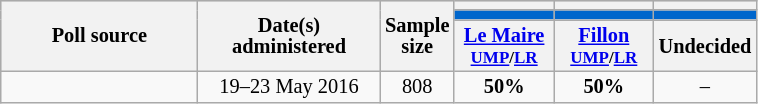<table class="wikitable" style="text-align:center;font-size:85%;line-height:14px;">
<tr bgcolor=lightgray>
<th rowspan="3" style="width:125px;">Poll source</th>
<th rowspan="3" style="width:115px;">Date(s)<br>administered</th>
<th rowspan="3" style="width:40px;">Sample size</th>
<th style="width:60px;"></th>
<th style="width:60px;"></th>
<th style="width:60px;"></th>
</tr>
<tr>
<td bgcolor=#0066CC></td>
<td bgcolor=#0066CC></td>
<td bgcolor=#0066CC></td>
</tr>
<tr>
<th><a href='#'>Le Maire</a><br><small><a href='#'>UMP</a>/<a href='#'>LR</a></small></th>
<th><a href='#'>Fillon</a><br><small><a href='#'>UMP</a>/<a href='#'>LR</a></small></th>
<th>Undecided</th>
</tr>
<tr>
<td></td>
<td>19–23 May 2016</td>
<td>808</td>
<td><strong>50%</strong></td>
<td><strong>50%</strong></td>
<td>–</td>
</tr>
</table>
